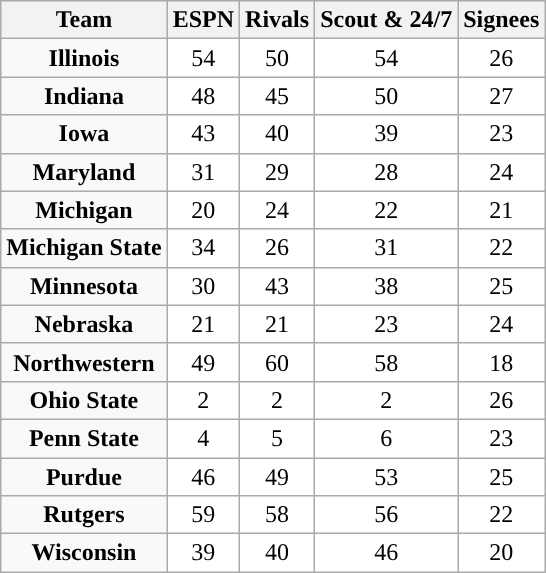<table class="wikitable">
<tr>
<th>Team</th>
<th>ESPN</th>
<th>Rivals</th>
<th>Scout & 24/7</th>
<th>Signees</th>
</tr>
<tr style="text-align:center;">
<td><strong>Illinois</strong></td>
<td style="text-align:center; background:white">54</td>
<td style="text-align:center; background:white">50</td>
<td style="text-align:center; background:white">54</td>
<td style="text-align:center; background:white">26</td>
</tr>
<tr style="text-align:center;">
<td><strong>Indiana</strong></td>
<td style="text-align:center; background:white">48</td>
<td style="text-align:center; background:white">45</td>
<td style="text-align:center; background:white">50</td>
<td style="text-align:center; background:white">27</td>
</tr>
<tr style="text-align:center;">
<td><strong>Iowa</strong></td>
<td style="text-align:center; background:white">43</td>
<td style="text-align:center; background:white">40</td>
<td style="text-align:center; background:white">39</td>
<td style="text-align:center; background:white">23</td>
</tr>
<tr style="text-align:center;">
<td><strong>Maryland</strong></td>
<td style="text-align:center; background:white">31</td>
<td style="text-align:center; background:white">29</td>
<td style="text-align:center; background:white">28</td>
<td style="text-align:center; background:white">24</td>
</tr>
<tr style="text-align:center;">
<td><strong>Michigan</strong></td>
<td style="text-align:center; background:white">20</td>
<td style="text-align:center; background:white">24</td>
<td style="text-align:center; background:white">22</td>
<td style="text-align:center; background:white">21</td>
</tr>
<tr style="text-align:center;">
<td><strong>Michigan State</strong></td>
<td style="text-align:center; background:white">34</td>
<td style="text-align:center; background:white">26</td>
<td style="text-align:center; background:white">31</td>
<td style="text-align:center; background:white">22</td>
</tr>
<tr style="text-align:center;">
<td><strong>Minnesota</strong></td>
<td style="text-align:center; background:white">30</td>
<td style="text-align:center; background:white">43</td>
<td style="text-align:center; background:white">38</td>
<td style="text-align:center; background:white">25</td>
</tr>
<tr style="text-align:center;">
<td><strong>Nebraska</strong></td>
<td style="text-align:center; background:white">21</td>
<td style="text-align:center; background:white">21</td>
<td style="text-align:center; background:white">23</td>
<td style="text-align:center; background:white">24</td>
</tr>
<tr style="text-align:center;">
<td><strong>Northwestern</strong></td>
<td style="text-align:center; background:white">49</td>
<td style="text-align:center; background:white">60</td>
<td style="text-align:center; background:white">58</td>
<td style="text-align:center; background:white">18</td>
</tr>
<tr style="text-align:center;">
<td><strong>Ohio State</strong></td>
<td style="text-align:center; background:white">2</td>
<td style="text-align:center; background:white">2</td>
<td style="text-align:center; background:white">2</td>
<td style="text-align:center; background:white">26</td>
</tr>
<tr style="text-align:center;">
<td><strong>Penn State</strong></td>
<td style="text-align:center; background:white">4</td>
<td style="text-align:center; background:white">5</td>
<td style="text-align:center; background:white">6</td>
<td style="text-align:center; background:white">23</td>
</tr>
<tr style="text-align:center;">
<td><strong>Purdue</strong></td>
<td style="text-align:center; background:white">46</td>
<td style="text-align:center; background:white">49</td>
<td style="text-align:center; background:white">53</td>
<td style="text-align:center; background:white">25</td>
</tr>
<tr style="text-align:center;">
<td><strong>Rutgers</strong></td>
<td style="text-align:center; background:white">59</td>
<td style="text-align:center; background:white">58</td>
<td style="text-align:center; background:white">56</td>
<td style="text-align:center; background:white">22</td>
</tr>
<tr style="text-align:center;">
<td><strong>Wisconsin</strong></td>
<td style="text-align:center; background:white">39</td>
<td style="text-align:center; background:white">40</td>
<td style="text-align:center; background:white">46</td>
<td style="text-align:center; background:white">20</td>
</tr>
</table>
